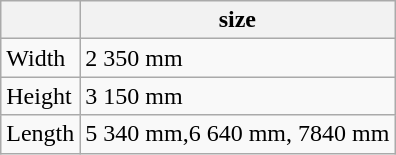<table class="wikitable">
<tr>
<th></th>
<th>size</th>
</tr>
<tr>
<td>Width</td>
<td>2 350 mm</td>
</tr>
<tr>
<td>Height</td>
<td>3 150 mm</td>
</tr>
<tr>
<td>Length</td>
<td>5 340 mm,6 640 mm, 7840 mm</td>
</tr>
</table>
